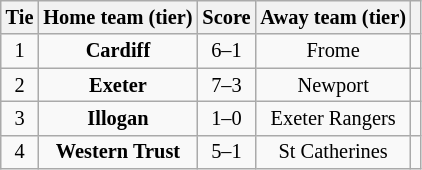<table class="wikitable" style="text-align:center; font-size:85%">
<tr>
<th>Tie</th>
<th>Home team (tier)</th>
<th>Score</th>
<th>Away team (tier)</th>
<th></th>
</tr>
<tr>
<td align="center">1</td>
<td><strong>Cardiff</strong></td>
<td align="center">6–1</td>
<td>Frome</td>
<td></td>
</tr>
<tr>
<td align="center">2</td>
<td><strong>Exeter</strong></td>
<td align="center">7–3</td>
<td>Newport</td>
<td></td>
</tr>
<tr>
<td align="center">3</td>
<td><strong>Illogan</strong></td>
<td align="center">1–0</td>
<td>Exeter Rangers</td>
<td></td>
</tr>
<tr>
<td align="center">4</td>
<td><strong>Western Trust</strong></td>
<td align="center">5–1</td>
<td>St Catherines</td>
<td></td>
</tr>
</table>
